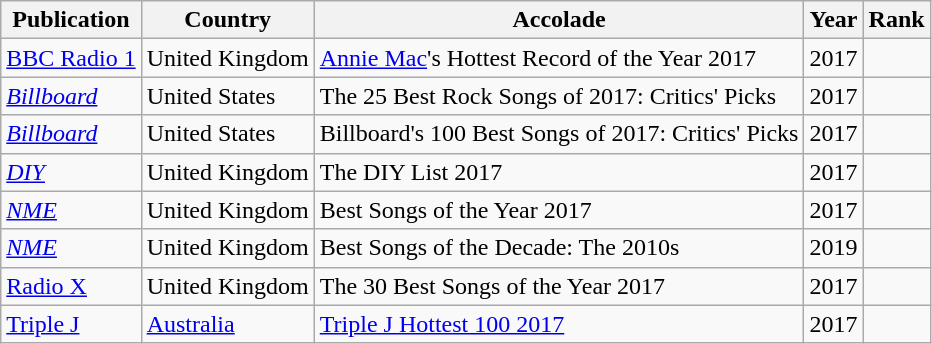<table class="wikitable sortable">
<tr>
<th>Publication</th>
<th>Country</th>
<th>Accolade</th>
<th>Year</th>
<th style="text-align:center;">Rank</th>
</tr>
<tr>
<td><a href='#'>BBC Radio 1</a></td>
<td>United Kingdom</td>
<td><a href='#'>Annie Mac</a>'s Hottest Record of the Year 2017</td>
<td>2017</td>
<td></td>
</tr>
<tr>
<td><em><a href='#'>Billboard</a></em></td>
<td>United States</td>
<td>The 25 Best Rock Songs of 2017: Critics' Picks</td>
<td>2017</td>
<td></td>
</tr>
<tr>
<td><em><a href='#'>Billboard</a></em></td>
<td>United States</td>
<td>Billboard's 100 Best Songs of 2017: Critics' Picks</td>
<td>2017</td>
<td></td>
</tr>
<tr>
<td><em><a href='#'>DIY</a></em></td>
<td>United Kingdom</td>
<td>The DIY List 2017</td>
<td>2017</td>
<td></td>
</tr>
<tr>
<td><em><a href='#'>NME</a></em></td>
<td>United Kingdom</td>
<td>Best Songs of the Year 2017</td>
<td>2017</td>
<td></td>
</tr>
<tr>
<td><em><a href='#'>NME</a></em></td>
<td>United Kingdom</td>
<td>Best Songs of the Decade: The 2010s</td>
<td>2019</td>
<td></td>
</tr>
<tr>
<td><a href='#'>Radio X</a></td>
<td>United Kingdom</td>
<td>The 30 Best Songs of the Year 2017</td>
<td>2017</td>
<td></td>
</tr>
<tr>
<td><a href='#'>Triple J</a></td>
<td><a href='#'>Australia</a></td>
<td><a href='#'>Triple J Hottest 100 2017</a></td>
<td>2017</td>
<td></td>
</tr>
</table>
